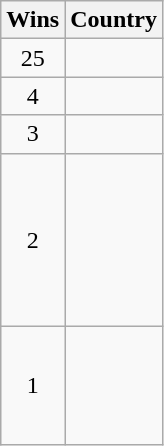<table class="wikitable">
<tr>
<th>Wins</th>
<th>Country</th>
</tr>
<tr>
<td align=center>25</td>
<td></td>
</tr>
<tr>
<td align=center>4</td>
<td></td>
</tr>
<tr>
<td align=center>3</td>
<td></td>
</tr>
<tr>
<td align=center>2</td>
<td><br><br><br><br><br><br></td>
</tr>
<tr>
<td align=center>1</td>
<td><br><br><br><br></td>
</tr>
</table>
